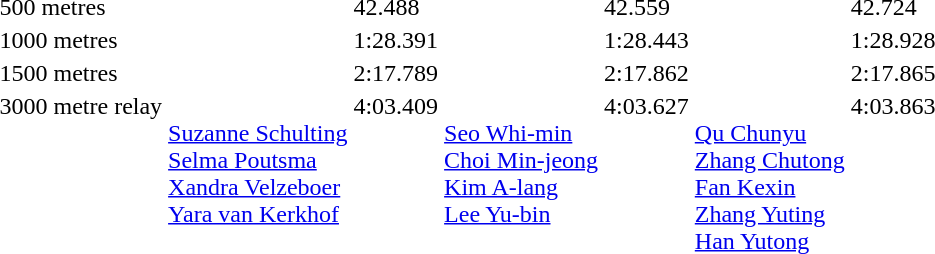<table>
<tr>
<td>500 metres<br></td>
<td></td>
<td>42.488</td>
<td></td>
<td>42.559</td>
<td></td>
<td>42.724</td>
</tr>
<tr>
<td>1000 metres<br></td>
<td></td>
<td>1:28.391</td>
<td></td>
<td>1:28.443</td>
<td></td>
<td>1:28.928</td>
</tr>
<tr>
<td>1500 metres<br></td>
<td></td>
<td>2:17.789</td>
<td></td>
<td>2:17.862</td>
<td></td>
<td>2:17.865</td>
</tr>
<tr valign="top">
<td>3000 metre relay<br></td>
<td valign=top><br><a href='#'>Suzanne Schulting</a><br><a href='#'>Selma Poutsma</a><br><a href='#'>Xandra Velzeboer</a><br><a href='#'>Yara van Kerkhof</a></td>
<td>4:03.409</td>
<td valign=top><br><a href='#'>Seo Whi-min</a><br><a href='#'>Choi Min-jeong</a><br><a href='#'>Kim A-lang</a><br><a href='#'>Lee Yu-bin</a></td>
<td>4:03.627</td>
<td valign=top><br><a href='#'>Qu Chunyu</a><br><a href='#'>Zhang Chutong</a><br><a href='#'>Fan Kexin</a><br><a href='#'>Zhang Yuting</a><br><a href='#'>Han Yutong</a></td>
<td>4:03.863</td>
</tr>
</table>
